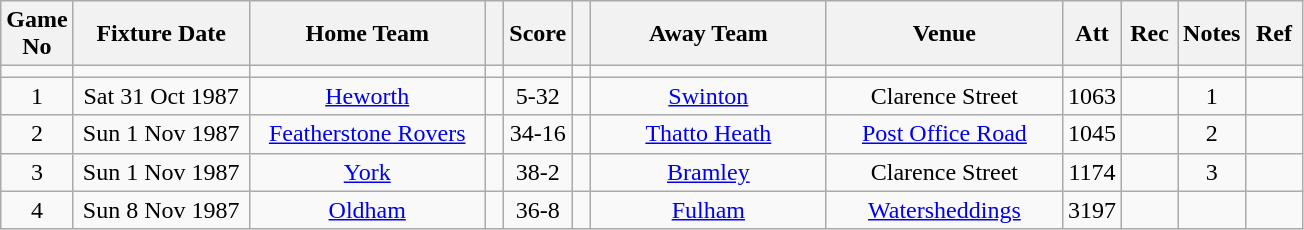<table class="wikitable" style="text-align:center;">
<tr>
<th width=10 abbr="No">Game No</th>
<th width=110 abbr="Date">Fixture Date</th>
<th width=150 abbr="Home Team">Home Team</th>
<th width=5 abbr="space"></th>
<th width=20 abbr="Score">Score</th>
<th width=5 abbr="space"></th>
<th width=150 abbr="Away Team">Away Team</th>
<th width=150 abbr="Venue">Venue</th>
<th width=30 abbr="Att">Att</th>
<th width=30 abbr="Rec">Rec</th>
<th width=20 abbr="Notes">Notes</th>
<th width=30 abbr="Ref">Ref</th>
</tr>
<tr>
<td></td>
<td></td>
<td></td>
<td></td>
<td></td>
<td></td>
<td></td>
<td></td>
<td></td>
<td></td>
<td></td>
<td></td>
</tr>
<tr>
<td>1</td>
<td>Sat 31 Oct 1987</td>
<td><a href='#'>Heworth</a></td>
<td></td>
<td>5-32</td>
<td></td>
<td><a href='#'>Swinton</a></td>
<td>Clarence Street</td>
<td>1063</td>
<td></td>
<td>1</td>
<td></td>
</tr>
<tr>
<td>2</td>
<td>Sun 1 Nov 1987</td>
<td><a href='#'>Featherstone Rovers</a></td>
<td></td>
<td>34-16</td>
<td></td>
<td><a href='#'>Thatto Heath</a></td>
<td><a href='#'>Post Office Road</a></td>
<td>1045</td>
<td></td>
<td>2</td>
<td></td>
</tr>
<tr>
<td>3</td>
<td>Sun 1 Nov 1987</td>
<td><a href='#'>York</a></td>
<td></td>
<td>38-2</td>
<td></td>
<td><a href='#'>Bramley</a></td>
<td>Clarence Street</td>
<td>1174</td>
<td></td>
<td>3</td>
<td></td>
</tr>
<tr>
<td>4</td>
<td>Sun 8 Nov 1987</td>
<td><a href='#'>Oldham</a></td>
<td></td>
<td>36-8</td>
<td></td>
<td><a href='#'>Fulham</a></td>
<td><a href='#'>Watersheddings</a></td>
<td>3197</td>
<td></td>
<td></td>
<td></td>
</tr>
</table>
